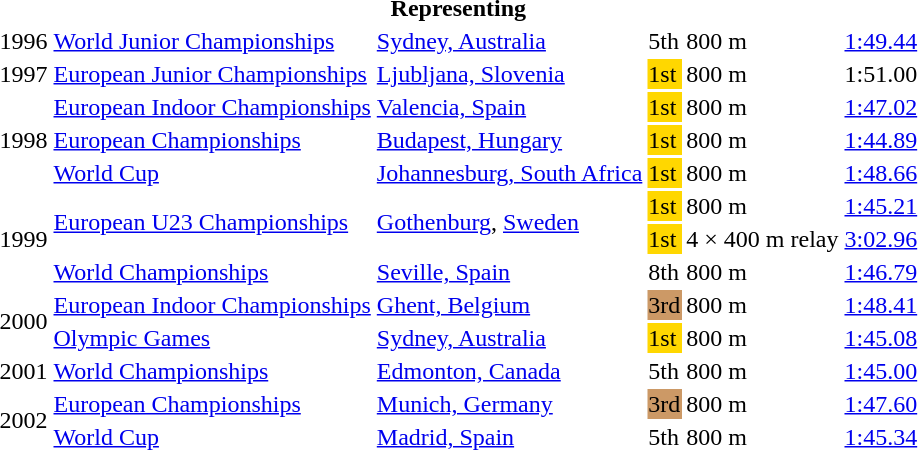<table>
<tr>
<th colspan="6">Representing </th>
</tr>
<tr>
<td>1996</td>
<td><a href='#'>World Junior Championships</a></td>
<td><a href='#'>Sydney, Australia</a></td>
<td>5th</td>
<td>800 m</td>
<td><a href='#'>1:49.44</a></td>
</tr>
<tr>
<td>1997</td>
<td><a href='#'>European Junior Championships</a></td>
<td><a href='#'>Ljubljana, Slovenia</a></td>
<td bgcolor=gold>1st</td>
<td>800 m</td>
<td>1:51.00</td>
</tr>
<tr>
<td rowspan=3>1998</td>
<td><a href='#'>European Indoor Championships</a></td>
<td><a href='#'>Valencia, Spain</a></td>
<td bgcolor=gold>1st</td>
<td>800 m</td>
<td><a href='#'>1:47.02</a></td>
</tr>
<tr>
<td><a href='#'>European Championships</a></td>
<td><a href='#'>Budapest, Hungary</a></td>
<td bgcolor=gold>1st</td>
<td>800 m</td>
<td><a href='#'>1:44.89</a></td>
</tr>
<tr>
<td><a href='#'>World Cup</a></td>
<td><a href='#'>Johannesburg, South Africa</a></td>
<td bgcolor=gold>1st</td>
<td>800 m</td>
<td><a href='#'>1:48.66</a></td>
</tr>
<tr>
<td rowspan=3>1999</td>
<td rowspan=2><a href='#'>European U23 Championships</a></td>
<td rowspan=2><a href='#'>Gothenburg</a>, <a href='#'>Sweden</a></td>
<td bgcolor=gold>1st</td>
<td>800 m</td>
<td><a href='#'>1:45.21</a></td>
</tr>
<tr>
<td bgcolor=gold>1st</td>
<td>4 × 400 m relay</td>
<td><a href='#'>3:02.96</a></td>
</tr>
<tr>
<td><a href='#'>World Championships</a></td>
<td><a href='#'>Seville, Spain</a></td>
<td>8th</td>
<td>800 m</td>
<td><a href='#'>1:46.79</a></td>
</tr>
<tr>
<td rowspan=2>2000</td>
<td><a href='#'>European Indoor Championships</a></td>
<td><a href='#'>Ghent, Belgium</a></td>
<td bgcolor=cc9966>3rd</td>
<td>800 m</td>
<td><a href='#'>1:48.41</a></td>
</tr>
<tr>
<td><a href='#'>Olympic Games</a></td>
<td><a href='#'>Sydney, Australia</a></td>
<td bgcolor=gold>1st</td>
<td>800 m</td>
<td><a href='#'>1:45.08</a></td>
</tr>
<tr>
<td>2001</td>
<td><a href='#'>World Championships</a></td>
<td><a href='#'>Edmonton, Canada</a></td>
<td>5th</td>
<td>800 m</td>
<td><a href='#'>1:45.00</a></td>
</tr>
<tr>
<td rowspan=2>2002</td>
<td><a href='#'>European Championships</a></td>
<td><a href='#'>Munich, Germany</a></td>
<td bgcolor=cc9966>3rd</td>
<td>800 m</td>
<td><a href='#'>1:47.60</a></td>
</tr>
<tr>
<td><a href='#'>World Cup</a></td>
<td><a href='#'>Madrid, Spain</a></td>
<td>5th</td>
<td>800 m</td>
<td><a href='#'>1:45.34</a></td>
</tr>
</table>
